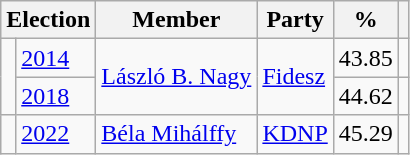<table class=wikitable>
<tr>
<th colspan=2>Election</th>
<th>Member</th>
<th>Party</th>
<th>%</th>
<th></th>
</tr>
<tr>
<td rowspan=2 bgcolor=></td>
<td><a href='#'>2014</a></td>
<td rowspan=2><a href='#'>László B. Nagy</a></td>
<td rowspan=2><a href='#'>Fidesz</a></td>
<td align=right>43.85</td>
<td align=center></td>
</tr>
<tr>
<td><a href='#'>2018</a></td>
<td align=right>44.62</td>
<td align=center></td>
</tr>
<tr>
<td bgcolor=></td>
<td><a href='#'>2022</a></td>
<td><a href='#'>Béla Mihálffy</a></td>
<td><a href='#'>KDNP</a></td>
<td align=right>45.29</td>
<td align=center></td>
</tr>
</table>
